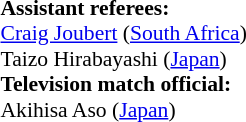<table style="width:100%; font-size:90%;">
<tr>
<td><br><strong>Assistant referees:</strong>
<br><a href='#'>Craig Joubert</a> (<a href='#'>South Africa</a>)
<br>Taizo Hirabayashi (<a href='#'>Japan</a>)
<br><strong>Television match official:</strong>
<br>Akihisa Aso (<a href='#'>Japan</a>)</td>
</tr>
</table>
